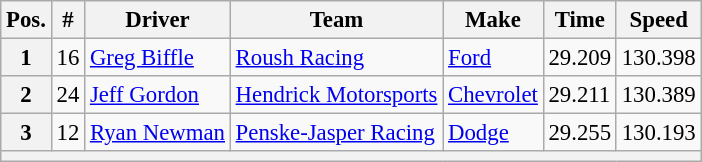<table class="wikitable" style="font-size:95%">
<tr>
<th>Pos.</th>
<th>#</th>
<th>Driver</th>
<th>Team</th>
<th>Make</th>
<th>Time</th>
<th>Speed</th>
</tr>
<tr>
<th>1</th>
<td>16</td>
<td><a href='#'>Greg Biffle</a></td>
<td><a href='#'>Roush Racing</a></td>
<td><a href='#'>Ford</a></td>
<td>29.209</td>
<td>130.398</td>
</tr>
<tr>
<th>2</th>
<td>24</td>
<td><a href='#'>Jeff Gordon</a></td>
<td><a href='#'>Hendrick Motorsports</a></td>
<td><a href='#'>Chevrolet</a></td>
<td>29.211</td>
<td>130.389</td>
</tr>
<tr>
<th>3</th>
<td>12</td>
<td><a href='#'>Ryan Newman</a></td>
<td><a href='#'>Penske-Jasper Racing</a></td>
<td><a href='#'>Dodge</a></td>
<td>29.255</td>
<td>130.193</td>
</tr>
<tr>
<th colspan="7"></th>
</tr>
</table>
